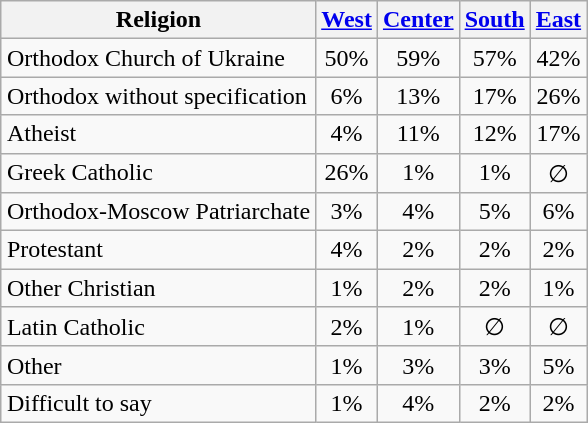<table class="wikitable" style="margin:auto">
<tr>
<th rowspan="1">Religion</th>
<th colspan="1"><a href='#'>West</a></th>
<th colspan="1"><a href='#'>Center</a></th>
<th colspan="1"><a href='#'>South</a></th>
<th colspan="1"><a href='#'>East</a></th>
</tr>
<tr>
<td>Orthodox Church of Ukraine</td>
<td style="text-align:center;">50%</td>
<td style="text-align:center;">59%</td>
<td style="text-align:center;">57%</td>
<td style="text-align:center;">42%</td>
</tr>
<tr>
<td>Orthodox without specification</td>
<td style="text-align:center;">6%</td>
<td style="text-align:center;">13%</td>
<td style="text-align:center;">17%</td>
<td style="text-align:center;">26%</td>
</tr>
<tr>
<td>Atheist</td>
<td style="text-align:center;">4%</td>
<td style="text-align:center;">11%</td>
<td style="text-align:center;">12%</td>
<td style="text-align:center;">17%</td>
</tr>
<tr>
<td>Greek Catholic</td>
<td style="text-align:center;">26%</td>
<td style="text-align:center;">1%</td>
<td style="text-align:center;">1%</td>
<td style="text-align:center;">∅</td>
</tr>
<tr>
<td>Orthodox-Moscow Patriarchate</td>
<td style="text-align:center;">3%</td>
<td style="text-align:center;">4%</td>
<td style="text-align:center;">5%</td>
<td style="text-align:center;">6%</td>
</tr>
<tr>
<td>Protestant</td>
<td style="text-align:center;">4%</td>
<td style="text-align:center;">2%</td>
<td style="text-align:center;">2%</td>
<td style="text-align:center;">2%</td>
</tr>
<tr>
<td>Other Christian</td>
<td style="text-align:center;">1%</td>
<td style="text-align:center;">2%</td>
<td style="text-align:center;">2%</td>
<td style="text-align:center;">1%</td>
</tr>
<tr>
<td>Latin Catholic</td>
<td style="text-align:center;">2%</td>
<td style="text-align:center;">1%</td>
<td style="text-align:center;">∅</td>
<td style="text-align:center;">∅</td>
</tr>
<tr>
<td>Other</td>
<td style="text-align:center;">1%</td>
<td style="text-align:center;">3%</td>
<td style="text-align:center;">3%</td>
<td style="text-align:center;">5%</td>
</tr>
<tr>
<td>Difficult to say</td>
<td style="text-align:center;">1%</td>
<td style="text-align:center;">4%</td>
<td style="text-align:center;">2%</td>
<td style="text-align:center;">2%</td>
</tr>
</table>
